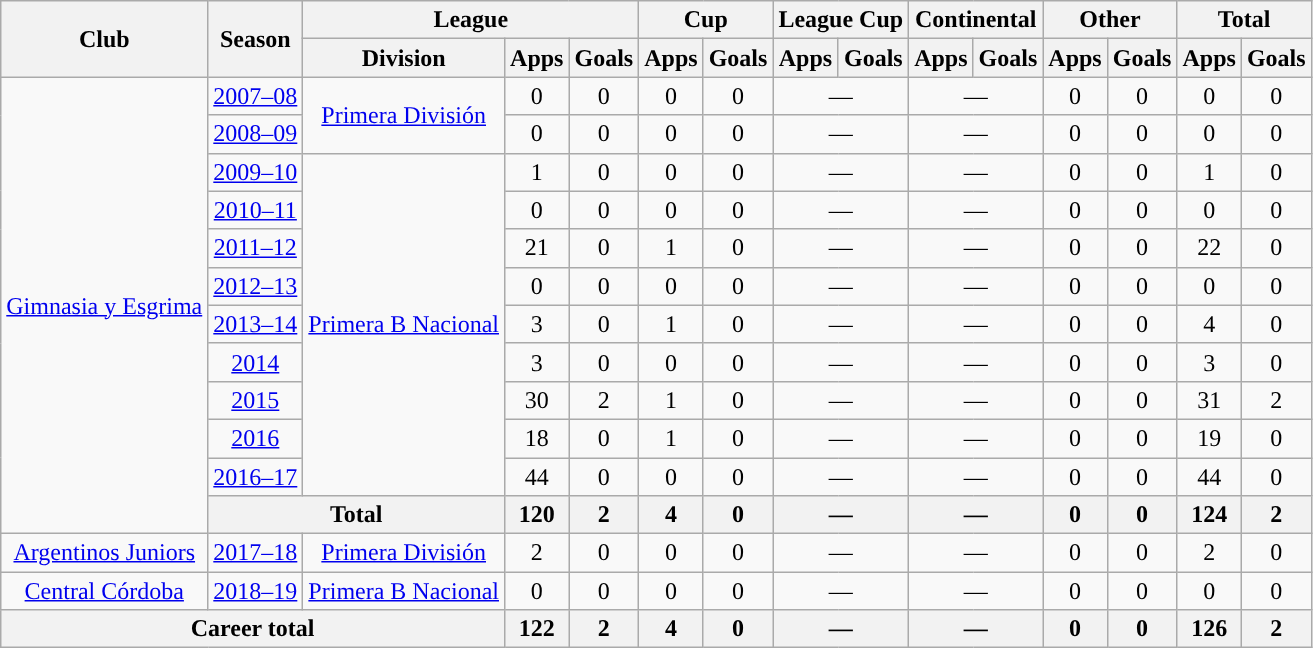<table class="wikitable" style="text-align:center">
<tr>
<th rowspan="2">Club</th>
<th rowspan="2">Season</th>
<th colspan="3">League</th>
<th colspan="2">Cup</th>
<th colspan="2">League Cup</th>
<th colspan="2">Continental</th>
<th colspan="2">Other</th>
<th colspan="2">Total</th>
</tr>
<tr>
<th>Division</th>
<th>Apps</th>
<th>Goals</th>
<th>Apps</th>
<th>Goals</th>
<th>Apps</th>
<th>Goals</th>
<th>Apps</th>
<th>Goals</th>
<th>Apps</th>
<th>Goals</th>
<th>Apps</th>
<th>Goals</th>
</tr>
<tr>
<td rowspan="12"><a href='#'>Gimnasia y Esgrima</a></td>
<td><a href='#'>2007–08</a></td>
<td rowspan="2"><a href='#'>Primera División</a></td>
<td>0</td>
<td>0</td>
<td>0</td>
<td>0</td>
<td colspan="2">—</td>
<td colspan="2">—</td>
<td>0</td>
<td>0</td>
<td>0</td>
<td>0</td>
</tr>
<tr>
<td><a href='#'>2008–09</a></td>
<td>0</td>
<td>0</td>
<td>0</td>
<td>0</td>
<td colspan="2">—</td>
<td colspan="2">—</td>
<td>0</td>
<td>0</td>
<td>0</td>
<td>0</td>
</tr>
<tr>
<td><a href='#'>2009–10</a></td>
<td rowspan="9"><a href='#'>Primera B Nacional</a></td>
<td>1</td>
<td>0</td>
<td>0</td>
<td>0</td>
<td colspan="2">—</td>
<td colspan="2">—</td>
<td>0</td>
<td>0</td>
<td>1</td>
<td>0</td>
</tr>
<tr>
<td><a href='#'>2010–11</a></td>
<td>0</td>
<td>0</td>
<td>0</td>
<td>0</td>
<td colspan="2">—</td>
<td colspan="2">—</td>
<td>0</td>
<td>0</td>
<td>0</td>
<td>0</td>
</tr>
<tr>
<td><a href='#'>2011–12</a></td>
<td>21</td>
<td>0</td>
<td>1</td>
<td>0</td>
<td colspan="2">—</td>
<td colspan="2">—</td>
<td>0</td>
<td>0</td>
<td>22</td>
<td>0</td>
</tr>
<tr>
<td><a href='#'>2012–13</a></td>
<td>0</td>
<td>0</td>
<td>0</td>
<td>0</td>
<td colspan="2">—</td>
<td colspan="2">—</td>
<td>0</td>
<td>0</td>
<td>0</td>
<td>0</td>
</tr>
<tr>
<td><a href='#'>2013–14</a></td>
<td>3</td>
<td>0</td>
<td>1</td>
<td>0</td>
<td colspan="2">—</td>
<td colspan="2">—</td>
<td>0</td>
<td>0</td>
<td>4</td>
<td>0</td>
</tr>
<tr>
<td><a href='#'>2014</a></td>
<td>3</td>
<td>0</td>
<td>0</td>
<td>0</td>
<td colspan="2">—</td>
<td colspan="2">—</td>
<td>0</td>
<td>0</td>
<td>3</td>
<td>0</td>
</tr>
<tr>
<td><a href='#'>2015</a></td>
<td>30</td>
<td>2</td>
<td>1</td>
<td>0</td>
<td colspan="2">—</td>
<td colspan="2">—</td>
<td>0</td>
<td>0</td>
<td>31</td>
<td>2</td>
</tr>
<tr>
<td><a href='#'>2016</a></td>
<td>18</td>
<td>0</td>
<td>1</td>
<td>0</td>
<td colspan="2">—</td>
<td colspan="2">—</td>
<td>0</td>
<td>0</td>
<td>19</td>
<td>0</td>
</tr>
<tr>
<td><a href='#'>2016–17</a></td>
<td>44</td>
<td>0</td>
<td>0</td>
<td>0</td>
<td colspan="2">—</td>
<td colspan="2">—</td>
<td>0</td>
<td>0</td>
<td>44</td>
<td>0</td>
</tr>
<tr>
<th colspan="2">Total</th>
<th>120</th>
<th>2</th>
<th>4</th>
<th>0</th>
<th colspan="2">—</th>
<th colspan="2">—</th>
<th>0</th>
<th>0</th>
<th>124</th>
<th>2</th>
</tr>
<tr>
<td rowspan="1"><a href='#'>Argentinos Juniors</a></td>
<td><a href='#'>2017–18</a></td>
<td rowspan="1"><a href='#'>Primera División</a></td>
<td>2</td>
<td>0</td>
<td>0</td>
<td>0</td>
<td colspan="2">—</td>
<td colspan="2">—</td>
<td>0</td>
<td>0</td>
<td>2</td>
<td>0</td>
</tr>
<tr>
<td rowspan="1"><a href='#'>Central Córdoba</a></td>
<td><a href='#'>2018–19</a></td>
<td rowspan="1"><a href='#'>Primera B Nacional</a></td>
<td>0</td>
<td>0</td>
<td>0</td>
<td>0</td>
<td colspan="2">—</td>
<td colspan="2">—</td>
<td>0</td>
<td>0</td>
<td>0</td>
<td>0</td>
</tr>
<tr>
<th colspan="3">Career total</th>
<th>122</th>
<th>2</th>
<th>4</th>
<th>0</th>
<th colspan="2">—</th>
<th colspan="2">—</th>
<th>0</th>
<th>0</th>
<th>126</th>
<th>2</th>
</tr>
</table>
